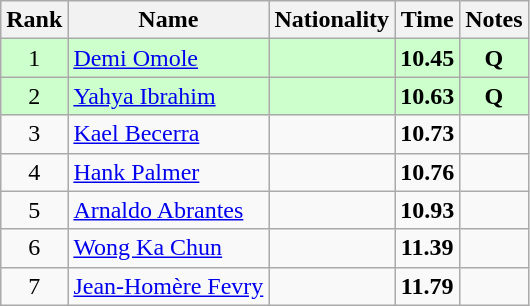<table class="wikitable sortable" style="text-align:center">
<tr>
<th>Rank</th>
<th>Name</th>
<th>Nationality</th>
<th>Time</th>
<th>Notes</th>
</tr>
<tr bgcolor=ccffcc>
<td>1</td>
<td align=left><a href='#'>Demi Omole</a></td>
<td align=left></td>
<td><strong>10.45</strong></td>
<td><strong>Q</strong></td>
</tr>
<tr bgcolor=ccffcc>
<td>2</td>
<td align=left><a href='#'>Yahya Ibrahim</a></td>
<td align=left></td>
<td><strong>10.63</strong></td>
<td><strong>Q</strong></td>
</tr>
<tr>
<td>3</td>
<td align=left><a href='#'>Kael Becerra</a></td>
<td align=left></td>
<td><strong>10.73</strong></td>
<td></td>
</tr>
<tr>
<td>4</td>
<td align=left><a href='#'>Hank Palmer</a></td>
<td align=left></td>
<td><strong>10.76</strong></td>
<td></td>
</tr>
<tr>
<td>5</td>
<td align=left><a href='#'>Arnaldo Abrantes</a></td>
<td align=left></td>
<td><strong>10.93</strong></td>
<td></td>
</tr>
<tr>
<td>6</td>
<td align=left><a href='#'>Wong Ka Chun</a></td>
<td align=left></td>
<td><strong>11.39</strong></td>
<td></td>
</tr>
<tr>
<td>7</td>
<td align=left><a href='#'>Jean-Homère Fevry</a></td>
<td align=left></td>
<td><strong>11.79</strong></td>
<td></td>
</tr>
</table>
